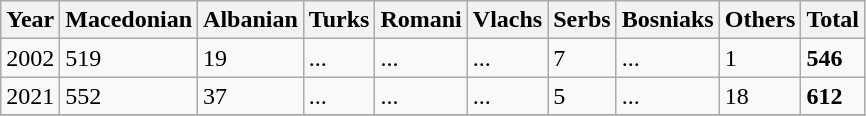<table class="wikitable">
<tr>
<th>Year</th>
<th>Macedonian</th>
<th>Albanian</th>
<th>Turks</th>
<th>Romani</th>
<th>Vlachs</th>
<th>Serbs</th>
<th>Bosniaks</th>
<th><abbr>Others</abbr></th>
<th>Total</th>
</tr>
<tr>
<td>2002</td>
<td>519</td>
<td>19</td>
<td>...</td>
<td>...</td>
<td>...</td>
<td>7</td>
<td>...</td>
<td>1</td>
<td><strong>546</strong></td>
</tr>
<tr>
<td>2021</td>
<td>552</td>
<td>37</td>
<td>...</td>
<td>...</td>
<td>...</td>
<td>5</td>
<td>...</td>
<td>18</td>
<td><strong>612</strong></td>
</tr>
<tr>
</tr>
</table>
